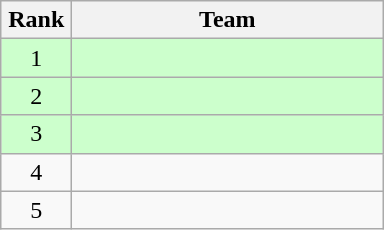<table class="wikitable" style="text-align: center;">
<tr>
<th width=40>Rank</th>
<th width=200>Team</th>
</tr>
<tr bgcolor=#ccffcc>
<td>1</td>
<td align=left></td>
</tr>
<tr bgcolor=#ccffcc>
<td>2</td>
<td align=left></td>
</tr>
<tr bgcolor=#ccffcc>
<td>3</td>
<td align=left></td>
</tr>
<tr>
<td>4</td>
<td align=left></td>
</tr>
<tr>
<td>5</td>
<td align=left></td>
</tr>
</table>
